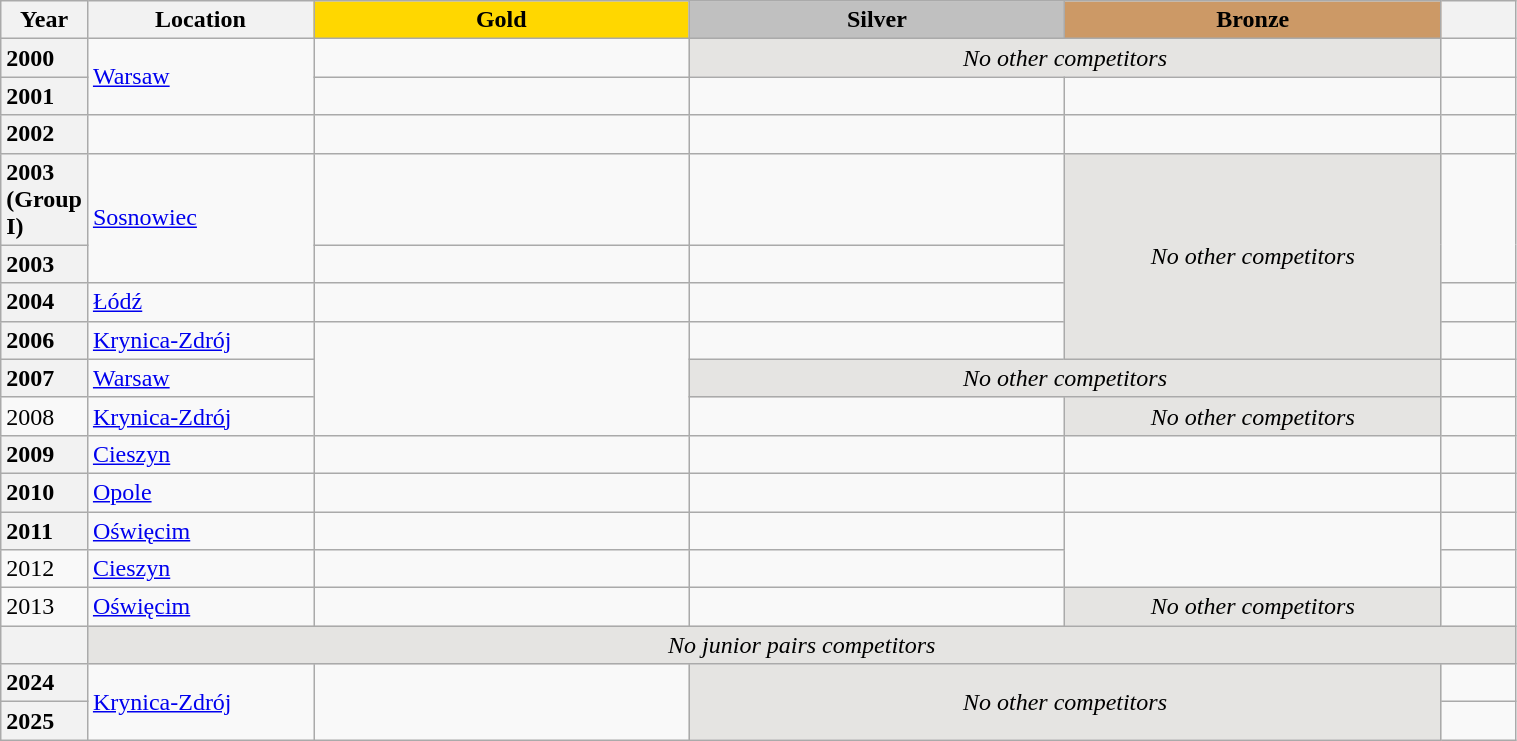<table class="wikitable unsortable" style="text-align:left; width:80%">
<tr>
<th scope="col" style="text-align:center; width:5%">Year</th>
<th scope="col" style="text-align:center; width:15%">Location</th>
<td scope="col" style="text-align:center; width:25%; background:gold"><strong>Gold</strong></td>
<td scope="col" style="text-align:center; width:25%; background:silver"><strong>Silver</strong></td>
<td scope="col" style="text-align:center; width:25%; background:#c96"><strong>Bronze</strong></td>
<th scope="col" style="text-align:center; width:5%"></th>
</tr>
<tr>
<th scope="row" style="text-align:left">2000</th>
<td rowspan="2"><a href='#'>Warsaw</a></td>
<td></td>
<td colspan=2 align="center" bgcolor="e5e4e2"><em>No other competitors</em></td>
<td></td>
</tr>
<tr>
<th scope="row" style="text-align:left">2001</th>
<td></td>
<td></td>
<td></td>
<td></td>
</tr>
<tr>
<th scope="row" style="text-align:left">2002</th>
<td></td>
<td></td>
<td></td>
<td></td>
<td></td>
</tr>
<tr>
<th scope="row" style="text-align:left">2003<br>(Group I)</th>
<td rowspan="2"><a href='#'>Sosnowiec</a></td>
<td></td>
<td></td>
<td rowspan="4" align="center" bgcolor="e5e4e2"><em>No other competitors</em></td>
<td rowspan="2"></td>
</tr>
<tr>
<th scope="row" style="text-align:left">2003<br></th>
<td></td>
<td></td>
</tr>
<tr>
<th scope="row" style="text-align:left">2004</th>
<td><a href='#'>Łódź</a></td>
<td></td>
<td></td>
<td></td>
</tr>
<tr>
<th scope="row" style="text-align:left">2006</th>
<td><a href='#'>Krynica-Zdrój</a></td>
<td rowspan="3"></td>
<td></td>
<td></td>
</tr>
<tr>
<th scope="row" style="text-align:left">2007</th>
<td><a href='#'>Warsaw</a></td>
<td colspan="2" align="center" bgcolor="e5e4e2"><em>No other competitors</em></td>
<td></td>
</tr>
<tr>
<td>2008</td>
<td><a href='#'>Krynica-Zdrój</a></td>
<td></td>
<td align="center" bgcolor="e5e4e2"><em>No other competitors</em></td>
<td></td>
</tr>
<tr>
<th scope="row" style="text-align:left">2009</th>
<td><a href='#'>Cieszyn</a></td>
<td></td>
<td></td>
<td></td>
<td></td>
</tr>
<tr>
<th scope="row" style="text-align:left">2010</th>
<td><a href='#'>Opole</a></td>
<td></td>
<td></td>
<td></td>
<td></td>
</tr>
<tr>
<th scope="row" style="text-align:left">2011</th>
<td><a href='#'>Oświęcim</a></td>
<td></td>
<td></td>
<td rowspan="2"></td>
<td></td>
</tr>
<tr>
<td>2012</td>
<td><a href='#'>Cieszyn</a></td>
<td></td>
<td></td>
<td></td>
</tr>
<tr>
<td>2013</td>
<td><a href='#'>Oświęcim</a></td>
<td></td>
<td></td>
<td align="center" bgcolor="e5e4e2"><em>No other competitors</em></td>
<td></td>
</tr>
<tr>
<th style="text-align: left;"></th>
<td colspan="5" align="center" bgcolor="e5e4e2"><em>No junior pairs competitors</em></td>
</tr>
<tr>
<th scope="row" style="text-align:left">2024</th>
<td rowspan="2"><a href='#'>Krynica-Zdrój</a></td>
<td rowspan="2"></td>
<td colspan="2" rowspan="2" align="center" bgcolor="e5e4e2"><em>No other competitors</em></td>
<td></td>
</tr>
<tr>
<th scope="row" style="text-align:left">2025</th>
<td></td>
</tr>
</table>
